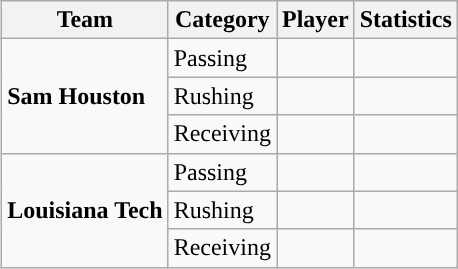<table class="wikitable" style="float: right;">
<tr>
<th>Team</th>
<th>Category</th>
<th>Player</th>
<th>Statistics</th>
</tr>
<tr>
<td rowspan=3><strong>Sam Houston</strong></td>
<td>Passing</td>
<td></td>
<td></td>
</tr>
<tr>
<td>Rushing</td>
<td></td>
<td></td>
</tr>
<tr>
<td>Receiving</td>
<td></td>
<td></td>
</tr>
<tr>
<td rowspan=3><strong>Louisiana Tech</strong></td>
<td>Passing</td>
<td></td>
<td></td>
</tr>
<tr>
<td>Rushing</td>
<td></td>
<td></td>
</tr>
<tr>
<td>Receiving</td>
<td></td>
<td></td>
</tr>
</table>
